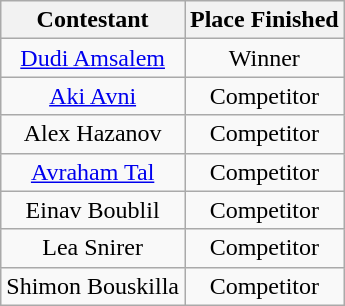<table class="wikitable" style="text-align:center">
<tr>
<th>Contestant</th>
<th>Place Finished</th>
</tr>
<tr>
<td><a href='#'>Dudi Amsalem</a></td>
<td>Winner</td>
</tr>
<tr>
<td><a href='#'>Aki Avni</a></td>
<td>Competitor</td>
</tr>
<tr>
<td>Alex Hazanov</td>
<td>Competitor</td>
</tr>
<tr>
<td><a href='#'>Avraham Tal</a></td>
<td>Competitor</td>
</tr>
<tr>
<td>Einav Boublil</td>
<td>Competitor</td>
</tr>
<tr>
<td>Lea Snirer</td>
<td>Competitor</td>
</tr>
<tr>
<td>Shimon Bouskilla</td>
<td>Competitor</td>
</tr>
</table>
